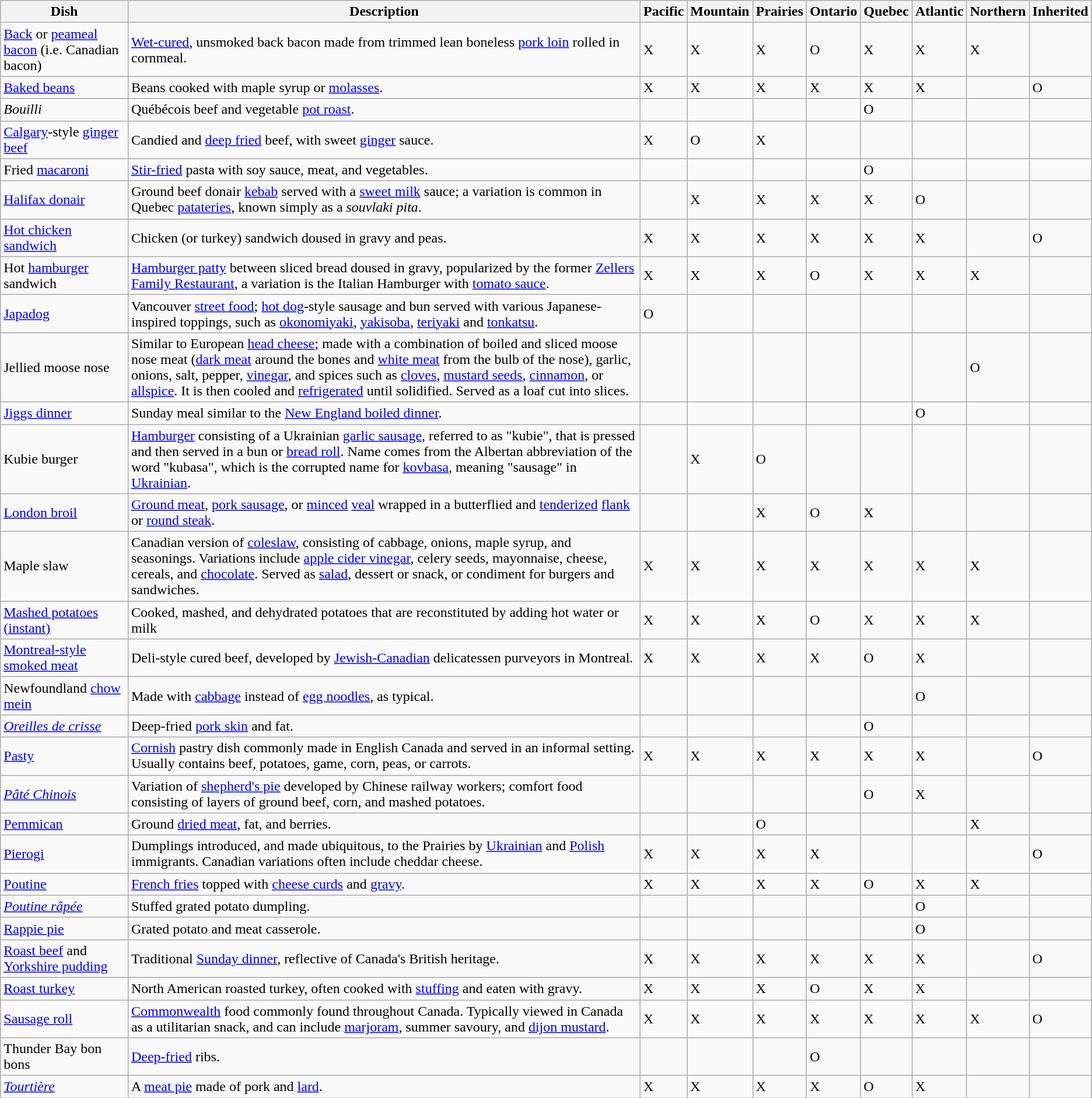<table class="wikitable sortable sticky-header" style=text-align:left" style="margin:1em auto;">
<tr>
<th>Dish</th>
<th>Description</th>
<th>Pacific</th>
<th>Mountain</th>
<th>Prairies</th>
<th>Ontario</th>
<th>Quebec</th>
<th>Atlantic</th>
<th>Northern</th>
<th>Inherited</th>
</tr>
<tr>
<td><a href='#'>Back</a> or <a href='#'>peameal</a> <a href='#'>bacon</a> (i.e. Canadian bacon)</td>
<td><a href='#'>Wet-cured</a>, unsmoked back bacon made from trimmed lean boneless <a href='#'>pork loin</a> rolled in cornmeal.</td>
<td>X</td>
<td>X</td>
<td>X</td>
<td>O</td>
<td>X</td>
<td>X</td>
<td>X</td>
<td></td>
</tr>
<tr>
<td><a href='#'>Baked beans</a></td>
<td>Beans cooked with maple syrup or <a href='#'>molasses</a>.</td>
<td>X</td>
<td>X</td>
<td>X</td>
<td>X</td>
<td>X</td>
<td>X</td>
<td></td>
<td>O</td>
</tr>
<tr>
<td><em>Bouilli</em></td>
<td>Québécois beef and vegetable <a href='#'>pot roast</a>.</td>
<td></td>
<td></td>
<td></td>
<td></td>
<td>O</td>
<td></td>
<td></td>
<td></td>
</tr>
<tr>
<td><a href='#'>Calgary</a>-style <a href='#'>ginger beef</a></td>
<td>Candied and <a href='#'>deep fried</a> beef, with sweet <a href='#'>ginger</a> sauce.</td>
<td>X</td>
<td>O</td>
<td>X</td>
<td></td>
<td></td>
<td></td>
<td></td>
<td></td>
</tr>
<tr>
<td>Fried <a href='#'>macaroni</a></td>
<td><a href='#'>Stir-fried</a> pasta with soy sauce, meat, and vegetables.</td>
<td></td>
<td></td>
<td></td>
<td></td>
<td>O</td>
<td></td>
<td></td>
<td></td>
</tr>
<tr>
<td><a href='#'>Halifax donair</a></td>
<td>Ground beef donair <a href='#'>kebab</a> served with a <a href='#'>sweet milk</a> sauce; a variation is common in Quebec <a href='#'>patateries</a>, known simply as a <em>souvlaki pita</em>.</td>
<td></td>
<td>X</td>
<td>X</td>
<td>X</td>
<td>X</td>
<td>O</td>
<td></td>
<td></td>
</tr>
<tr>
<td><a href='#'>Hot chicken sandwich</a></td>
<td>Chicken (or turkey) sandwich doused in gravy and peas.</td>
<td>X</td>
<td>X</td>
<td>X</td>
<td>X</td>
<td>X</td>
<td>X</td>
<td></td>
<td>O</td>
</tr>
<tr>
<td>Hot <a href='#'>hamburger</a> sandwich</td>
<td><a href='#'>Hamburger patty</a> between sliced bread doused in gravy, popularized by the former <a href='#'>Zellers Family Restaurant</a>, a variation is the Italian Hamburger with <a href='#'>tomato sauce</a>.</td>
<td>X</td>
<td>X</td>
<td>X</td>
<td>O</td>
<td>X</td>
<td>X</td>
<td>X</td>
<td></td>
</tr>
<tr>
<td><a href='#'>Japadog</a></td>
<td>Vancouver <a href='#'>street food</a>; <a href='#'>hot dog</a>-style sausage and bun served with various Japanese-inspired toppings, such as <a href='#'>okonomiyaki</a>, <a href='#'>yakisoba</a>, <a href='#'>teriyaki</a> and <a href='#'>tonkatsu</a>.</td>
<td>O</td>
<td></td>
<td></td>
<td></td>
<td></td>
<td></td>
<td></td>
<td></td>
</tr>
<tr>
<td>Jellied moose nose</td>
<td>Similar to European <a href='#'>head cheese</a>; made with a combination of boiled and sliced moose nose meat (<a href='#'>dark meat</a> around the bones and <a href='#'>white meat</a> from the bulb of the nose), garlic, onions, salt, pepper, <a href='#'>vinegar</a>, and spices such as <a href='#'>cloves</a>, <a href='#'>mustard seeds</a>, <a href='#'>cinnamon</a>, or <a href='#'>allspice</a>. It is then cooled and <a href='#'>refrigerated</a> until solidified. Served as a loaf cut into slices.</td>
<td></td>
<td></td>
<td></td>
<td></td>
<td></td>
<td></td>
<td>O</td>
<td></td>
</tr>
<tr>
<td><a href='#'>Jiggs dinner</a></td>
<td>Sunday meal similar to the <a href='#'>New England boiled dinner</a>.</td>
<td></td>
<td></td>
<td></td>
<td></td>
<td></td>
<td>O</td>
<td></td>
<td></td>
</tr>
<tr>
<td>Kubie burger</td>
<td><a href='#'>Hamburger</a> consisting of a Ukrainian <a href='#'>garlic sausage</a>, referred to as "kubie", that is pressed and then served in a bun or <a href='#'>bread roll</a>. Name comes from the Albertan abbreviation of the word "kubasa", which is the corrupted name for <a href='#'>kovbasa</a>, meaning "sausage" in <a href='#'>Ukrainian</a>.</td>
<td></td>
<td>X</td>
<td>O</td>
<td></td>
<td></td>
<td></td>
<td></td>
<td></td>
</tr>
<tr>
<td><a href='#'>London broil</a></td>
<td><a href='#'>Ground meat</a>, <a href='#'>pork sausage</a>, or <a href='#'>minced</a> <a href='#'>veal</a> wrapped in a butterflied and <a href='#'>tenderized</a> <a href='#'>flank</a> or <a href='#'>round steak</a>.</td>
<td></td>
<td></td>
<td>X</td>
<td>O</td>
<td>X</td>
<td></td>
<td></td>
<td></td>
</tr>
<tr>
<td>Maple slaw</td>
<td>Canadian version of <a href='#'>coleslaw</a>, consisting of cabbage, onions, maple syrup, and seasonings. Variations include <a href='#'>apple cider vinegar</a>, celery seeds, mayonnaise, cheese, cereals, and <a href='#'>chocolate</a>. Served as <a href='#'>salad</a>, dessert or snack, or condiment for burgers and sandwiches.</td>
<td>X</td>
<td>X</td>
<td>X</td>
<td>X</td>
<td>X</td>
<td>X</td>
<td>X</td>
<td></td>
</tr>
<tr>
<td><a href='#'>Mashed potatoes (instant)</a></td>
<td>Cooked, mashed, and dehydrated potatoes that are reconstituted by adding hot water or milk</td>
<td>X</td>
<td>X</td>
<td>X</td>
<td>O</td>
<td>X</td>
<td>X</td>
<td>X</td>
<td></td>
</tr>
<tr>
<td><a href='#'>Montreal-style smoked meat</a></td>
<td>Deli-style cured beef, developed by <a href='#'>Jewish-Canadian</a> delicatessen purveyors in Montreal.</td>
<td>X</td>
<td>X</td>
<td>X</td>
<td>X</td>
<td>O</td>
<td>X</td>
<td></td>
<td></td>
</tr>
<tr>
<td>Newfoundland <a href='#'>chow mein</a></td>
<td>Made with <a href='#'>cabbage</a> instead of <a href='#'>egg noodles</a>, as typical.</td>
<td></td>
<td></td>
<td></td>
<td></td>
<td></td>
<td>O</td>
<td></td>
<td></td>
</tr>
<tr>
<td><em><a href='#'>Oreilles de crisse</a></em></td>
<td>Deep-fried <a href='#'>pork skin</a> and fat.</td>
<td></td>
<td></td>
<td></td>
<td></td>
<td>O</td>
<td></td>
<td></td>
<td></td>
</tr>
<tr>
<td><a href='#'>Pasty</a></td>
<td><a href='#'>Cornish</a> pastry dish commonly made in English Canada and served in an informal setting. Usually contains beef, potatoes, game, corn, peas, or carrots.</td>
<td>X</td>
<td>X</td>
<td>X</td>
<td>X</td>
<td>X</td>
<td>X</td>
<td></td>
<td>O</td>
</tr>
<tr>
<td><em><a href='#'>Pâté Chinois</a></em></td>
<td>Variation of <a href='#'>shepherd's pie</a> developed by Chinese railway workers; comfort food consisting of layers of ground beef, corn, and mashed potatoes.</td>
<td></td>
<td></td>
<td></td>
<td></td>
<td>O</td>
<td>X</td>
<td></td>
<td></td>
</tr>
<tr>
<td><a href='#'>Pemmican</a></td>
<td>Ground <a href='#'>dried meat</a>, fat, and berries.</td>
<td></td>
<td></td>
<td>O</td>
<td></td>
<td></td>
<td></td>
<td>X</td>
<td></td>
</tr>
<tr>
<td><a href='#'>Pierogi</a></td>
<td>Dumplings introduced, and made ubiquitous, to the Prairies by <a href='#'>Ukrainian</a> and <a href='#'>Polish</a> immigrants. Canadian variations often include cheddar cheese.</td>
<td>X</td>
<td>X</td>
<td>X</td>
<td>X</td>
<td></td>
<td></td>
<td></td>
<td>O</td>
</tr>
<tr>
<td><a href='#'>Poutine</a></td>
<td><a href='#'>French fries</a> topped with <a href='#'>cheese curds</a> and <a href='#'>gravy</a>.</td>
<td>X</td>
<td>X</td>
<td>X</td>
<td>X</td>
<td>O</td>
<td>X</td>
<td>X</td>
<td></td>
</tr>
<tr>
<td><em><a href='#'>Poutine râpée</a></em></td>
<td>Stuffed grated potato dumpling.</td>
<td></td>
<td></td>
<td></td>
<td></td>
<td></td>
<td>O</td>
<td></td>
<td></td>
</tr>
<tr>
<td><a href='#'>Rappie pie</a></td>
<td>Grated potato and meat casserole.</td>
<td></td>
<td></td>
<td></td>
<td></td>
<td></td>
<td>O</td>
<td></td>
<td></td>
</tr>
<tr>
<td><a href='#'>Roast beef</a> and <a href='#'>Yorkshire pudding</a></td>
<td>Traditional <a href='#'>Sunday dinner</a>, reflective of Canada's British heritage.</td>
<td>X</td>
<td>X</td>
<td>X</td>
<td>X</td>
<td>X</td>
<td>X</td>
<td></td>
<td>O</td>
</tr>
<tr>
<td><a href='#'>Roast turkey</a></td>
<td>North American roasted turkey, often cooked with <a href='#'>stuffing</a> and eaten with gravy.</td>
<td>X</td>
<td>X</td>
<td>X</td>
<td>O</td>
<td>X</td>
<td>X</td>
<td></td>
<td></td>
</tr>
<tr>
<td><a href='#'>Sausage roll</a></td>
<td><a href='#'>Commonwealth</a> food commonly found throughout Canada. Typically viewed in Canada as a utilitarian snack, and can include <a href='#'>marjoram</a>, summer savoury, and <a href='#'>dijon mustard</a>.</td>
<td>X</td>
<td>X</td>
<td>X</td>
<td>X</td>
<td>X</td>
<td>X</td>
<td>X</td>
<td>O</td>
</tr>
<tr>
<td>Thunder Bay bon bons</td>
<td><a href='#'>Deep-fried</a> ribs.</td>
<td></td>
<td></td>
<td></td>
<td>O</td>
<td></td>
<td></td>
<td></td>
<td></td>
</tr>
<tr>
<td><em><a href='#'>Tourtière</a></em></td>
<td>A <a href='#'>meat pie</a> made of pork and <a href='#'>lard</a>.</td>
<td>X</td>
<td>X</td>
<td>X</td>
<td>X</td>
<td>O</td>
<td>X</td>
<td></td>
<td></td>
</tr>
</table>
